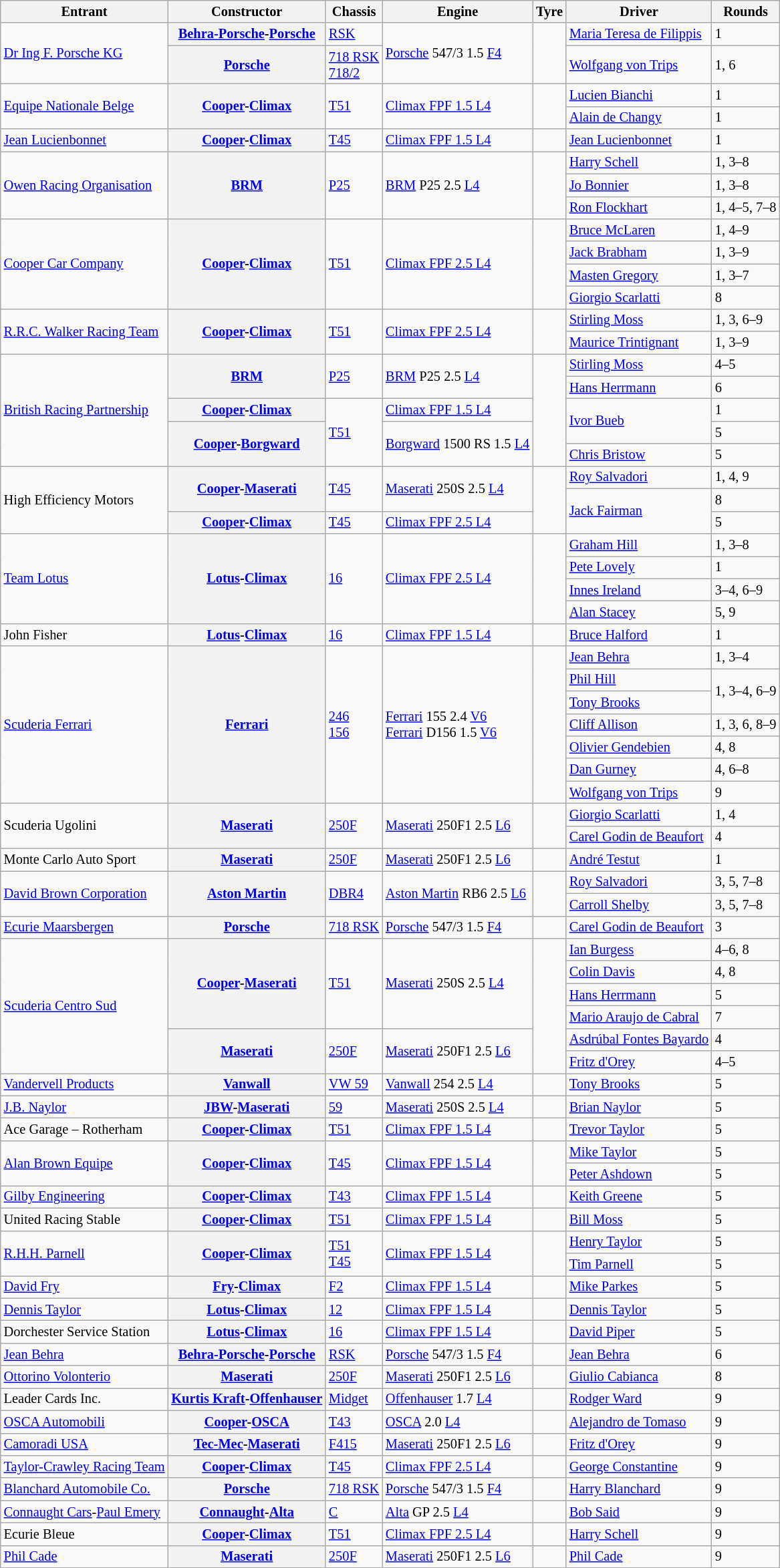<table class="wikitable sortable" style="font-size: 85%">
<tr>
<th>Entrant</th>
<th>Constructor</th>
<th>Chassis</th>
<th>Engine</th>
<th>Tyre</th>
<th>Driver</th>
<th>Rounds</th>
</tr>
<tr>
<td rowspan=2> <a href='#'>Dr Ing F. Porsche KG</a></td>
<th><a href='#'>Behra-Porsche</a>-<a href='#'>Porsche</a></th>
<td><a href='#'>RSK</a></td>
<td rowspan=2><a href='#'>Porsche</a> 547/3 1.5 <a href='#'>F4</a></td>
<td rowspan=2></td>
<td> <a href='#'>Maria Teresa de Filippis</a></td>
<td>1</td>
</tr>
<tr>
<th><a href='#'>Porsche</a></th>
<td><a href='#'>718 RSK</a><br><a href='#'>718/2</a></td>
<td> <a href='#'>Wolfgang von Trips</a></td>
<td>1, 6</td>
</tr>
<tr>
<td rowspan=2> <a href='#'>Equipe Nationale Belge</a></td>
<th rowspan=2><a href='#'>Cooper</a>-<a href='#'>Climax</a></th>
<td rowspan=2><a href='#'>T51</a></td>
<td rowspan=2><a href='#'>Climax FPF 1.5 L4</a></td>
<td rowspan=2></td>
<td> <a href='#'>Lucien Bianchi</a></td>
<td>1</td>
</tr>
<tr>
<td> <a href='#'>Alain de Changy</a></td>
<td>1</td>
</tr>
<tr>
<td> <a href='#'>Jean Lucienbonnet</a></td>
<th><a href='#'>Cooper</a>-<a href='#'>Climax</a></th>
<td><a href='#'>T45</a></td>
<td><a href='#'>Climax FPF 1.5 L4</a></td>
<td></td>
<td> <a href='#'>Jean Lucienbonnet</a></td>
<td>1</td>
</tr>
<tr>
<td rowspan=3> <a href='#'>Owen Racing Organisation</a></td>
<th rowspan=3><a href='#'>BRM</a></th>
<td rowspan=3><a href='#'>P25</a></td>
<td rowspan=3><a href='#'>BRM</a> P25 2.5 <a href='#'>L4</a></td>
<td rowspan=3></td>
<td> <a href='#'>Harry Schell</a></td>
<td>1, 3–8</td>
</tr>
<tr>
<td> <a href='#'>Jo Bonnier</a></td>
<td>1, 3–8</td>
</tr>
<tr>
<td> <a href='#'>Ron Flockhart</a></td>
<td>1, 4–5, 7–8</td>
</tr>
<tr>
<td rowspan=4> <a href='#'>Cooper Car Company</a></td>
<th rowspan=4><a href='#'>Cooper</a>-<a href='#'>Climax</a></th>
<td rowspan=4><a href='#'>T51</a></td>
<td rowspan=4><a href='#'>Climax FPF 2.5 L4</a></td>
<td rowspan=4></td>
<td> <a href='#'>Bruce McLaren</a></td>
<td>1, 4–9</td>
</tr>
<tr>
<td> <a href='#'>Jack Brabham</a></td>
<td>1, 3–9</td>
</tr>
<tr>
<td> <a href='#'>Masten Gregory</a></td>
<td>1, 3–7</td>
</tr>
<tr>
<td> <a href='#'>Giorgio Scarlatti</a></td>
<td>8</td>
</tr>
<tr>
<td rowspan=2> <a href='#'>R.R.C. Walker Racing Team</a></td>
<th rowspan=2><a href='#'>Cooper</a>-<a href='#'>Climax</a></th>
<td rowspan=2><a href='#'>T51</a></td>
<td rowspan=2><a href='#'>Climax FPF 2.5 L4</a></td>
<td rowspan=2></td>
<td> <a href='#'>Stirling Moss</a></td>
<td>1, 3, 6–9</td>
</tr>
<tr>
<td> <a href='#'>Maurice Trintignant</a></td>
<td>1, 3–9</td>
</tr>
<tr>
<td rowspan=5> <a href='#'>British Racing Partnership</a></td>
<th rowspan=2><a href='#'>BRM</a></th>
<td rowspan=2><a href='#'>P25</a></td>
<td rowspan=2><a href='#'>BRM</a> P25 2.5 <a href='#'>L4</a></td>
<td rowspan=5></td>
<td> <a href='#'>Stirling Moss</a></td>
<td>4–5</td>
</tr>
<tr>
<td> <a href='#'>Hans Herrmann</a></td>
<td>6</td>
</tr>
<tr>
<th><a href='#'>Cooper</a>-<a href='#'>Climax</a></th>
<td rowspan=3><a href='#'>T51</a></td>
<td><a href='#'>Climax FPF 1.5 L4</a></td>
<td rowspan=2> <a href='#'>Ivor Bueb</a></td>
<td>1</td>
</tr>
<tr>
<th rowspan=2><a href='#'>Cooper</a>-<a href='#'>Borgward</a></th>
<td rowspan=2><a href='#'>Borgward</a> 1500 RS 1.5 <a href='#'>L4</a></td>
<td>5</td>
</tr>
<tr>
<td> <a href='#'>Chris Bristow</a></td>
<td>5</td>
</tr>
<tr>
<td rowspan=3> High Efficiency Motors</td>
<th rowspan=2><a href='#'>Cooper</a>-<a href='#'>Maserati</a></th>
<td rowspan=2><a href='#'>T45</a></td>
<td rowspan=2><a href='#'>Maserati</a> 250S 2.5 <a href='#'>L4</a></td>
<td rowspan=3></td>
<td> <a href='#'>Roy Salvadori</a></td>
<td>1, 4, 9</td>
</tr>
<tr>
<td rowspan=2> <a href='#'>Jack Fairman</a></td>
<td>8</td>
</tr>
<tr>
<th><a href='#'>Cooper</a>-<a href='#'>Climax</a></th>
<td><a href='#'>T45</a></td>
<td><a href='#'>Climax FPF 2.5 L4</a></td>
<td>5</td>
</tr>
<tr>
<td rowspan=4> <a href='#'>Team Lotus</a></td>
<th rowspan=4><a href='#'>Lotus</a>-<a href='#'>Climax</a></th>
<td rowspan=4><a href='#'>16</a></td>
<td rowspan=4><a href='#'>Climax FPF 2.5 L4</a></td>
<td rowspan=4></td>
<td> <a href='#'>Graham Hill</a></td>
<td>1, 3–8</td>
</tr>
<tr>
<td> <a href='#'>Pete Lovely</a></td>
<td>1</td>
</tr>
<tr>
<td> <a href='#'>Innes Ireland</a></td>
<td>3–4, 6–9</td>
</tr>
<tr>
<td> <a href='#'>Alan Stacey</a></td>
<td>5, 9</td>
</tr>
<tr>
<td> John Fisher</td>
<th><a href='#'>Lotus</a>-<a href='#'>Climax</a></th>
<td><a href='#'>16</a></td>
<td><a href='#'>Climax FPF 1.5 L4</a></td>
<td></td>
<td> <a href='#'>Bruce Halford</a></td>
<td>1</td>
</tr>
<tr>
<td rowspan=7> <a href='#'>Scuderia Ferrari</a></td>
<th rowspan=7><a href='#'>Ferrari</a></th>
<td rowspan=7><a href='#'>246</a><br><a href='#'>156</a></td>
<td rowspan=7><a href='#'>Ferrari</a> 155 2.4 <a href='#'>V6</a><br><a href='#'>Ferrari</a> D156 1.5 <a href='#'>V6</a></td>
<td rowspan=7></td>
<td> <a href='#'>Jean Behra</a></td>
<td>1, 3–4</td>
</tr>
<tr>
<td> <a href='#'>Phil Hill</a></td>
<td rowspan=2>1, 3–4, 6–9</td>
</tr>
<tr>
<td> <a href='#'>Tony Brooks</a></td>
</tr>
<tr>
<td> <a href='#'>Cliff Allison</a></td>
<td>1, 3, 6, 8–9</td>
</tr>
<tr>
<td> <a href='#'>Olivier Gendebien</a></td>
<td>4, 8</td>
</tr>
<tr>
<td> <a href='#'>Dan Gurney</a></td>
<td>4, 6–8</td>
</tr>
<tr>
<td> <a href='#'>Wolfgang von Trips</a></td>
<td>9</td>
</tr>
<tr>
<td rowspan=2> Scuderia Ugolini</td>
<th rowspan=2><a href='#'>Maserati</a></th>
<td rowspan=2><a href='#'>250F</a></td>
<td rowspan=2><a href='#'>Maserati</a> 250F1 2.5 <a href='#'>L6</a></td>
<td rowspan=2></td>
<td> <a href='#'>Giorgio Scarlatti</a></td>
<td>1, 4</td>
</tr>
<tr>
<td> <a href='#'>Carel Godin de Beaufort</a></td>
<td>4</td>
</tr>
<tr>
<td> Monte Carlo Auto Sport</td>
<th><a href='#'>Maserati</a></th>
<td><a href='#'>250F</a></td>
<td><a href='#'>Maserati</a> 250F1 2.5 <a href='#'>L6</a></td>
<td></td>
<td> <a href='#'>André Testut</a></td>
<td>1</td>
</tr>
<tr>
<td rowspan=2> <a href='#'>David Brown Corporation</a></td>
<th rowspan=2><a href='#'>Aston Martin</a></th>
<td rowspan=2><a href='#'>DBR4</a></td>
<td rowspan=2><a href='#'>Aston Martin</a> RB6 2.5 <a href='#'>L6</a></td>
<td rowspan=2></td>
<td> <a href='#'>Roy Salvadori</a></td>
<td>3, 5, 7–8</td>
</tr>
<tr>
<td> <a href='#'>Carroll Shelby</a></td>
<td>3, 5, 7–8</td>
</tr>
<tr>
<td> <a href='#'>Ecurie Maarsbergen</a></td>
<th><a href='#'>Porsche</a></th>
<td><a href='#'>718 RSK</a></td>
<td><a href='#'>Porsche</a> 547/3 1.5 <a href='#'>F4</a></td>
<td></td>
<td> <a href='#'>Carel Godin de Beaufort</a></td>
<td>3</td>
</tr>
<tr>
<td rowspan=6> <a href='#'>Scuderia Centro Sud</a></td>
<th rowspan=4><a href='#'>Cooper</a>-<a href='#'>Maserati</a></th>
<td rowspan=4><a href='#'>T51</a></td>
<td rowspan=4><a href='#'>Maserati</a> 250S 2.5 <a href='#'>L4</a></td>
<td rowspan=6></td>
<td> <a href='#'>Ian Burgess</a></td>
<td>4–6, 8</td>
</tr>
<tr>
<td> <a href='#'>Colin Davis</a></td>
<td>4, 8</td>
</tr>
<tr>
<td> <a href='#'>Hans Herrmann</a></td>
<td>5</td>
</tr>
<tr>
<td> <a href='#'>Mario Araujo de Cabral</a></td>
<td>7</td>
</tr>
<tr>
<th rowspan=2><a href='#'>Maserati</a></th>
<td rowspan=2><a href='#'>250F</a></td>
<td rowspan=2><a href='#'>Maserati</a> 250F1 2.5 <a href='#'>L6</a></td>
<td> <a href='#'>Asdrúbal Fontes Bayardo</a></td>
<td>4</td>
</tr>
<tr>
<td> <a href='#'>Fritz d'Orey</a></td>
<td>4–5</td>
</tr>
<tr>
<td> <a href='#'>Vandervell Products</a></td>
<th><a href='#'>Vanwall</a></th>
<td><a href='#'>VW 59</a></td>
<td><a href='#'>Vanwall</a> 254 2.5 <a href='#'>L4</a></td>
<td></td>
<td> <a href='#'>Tony Brooks</a></td>
<td>5</td>
</tr>
<tr>
<td> <a href='#'>J.B. Naylor</a></td>
<th><a href='#'>JBW</a>-<a href='#'>Maserati</a></th>
<td><a href='#'>59</a></td>
<td><a href='#'>Maserati</a> 250S 2.5 <a href='#'>L4</a></td>
<td></td>
<td> <a href='#'>Brian Naylor</a></td>
<td>5</td>
</tr>
<tr>
<td> Ace Garage – Rotherham</td>
<th><a href='#'>Cooper</a>-<a href='#'>Climax</a></th>
<td><a href='#'>T51</a></td>
<td><a href='#'>Climax FPF 1.5 L4</a></td>
<td></td>
<td> <a href='#'>Trevor Taylor</a></td>
<td>5</td>
</tr>
<tr>
<td rowspan=2> <a href='#'>Alan Brown Equipe</a></td>
<th rowspan=2><a href='#'>Cooper</a>-<a href='#'>Climax</a></th>
<td rowspan=2><a href='#'>T45</a></td>
<td rowspan=2><a href='#'>Climax FPF 1.5 L4</a></td>
<td rowspan=2></td>
<td> <a href='#'>Mike Taylor</a></td>
<td>5</td>
</tr>
<tr>
<td> <a href='#'>Peter Ashdown</a></td>
<td>5</td>
</tr>
<tr>
<td> <a href='#'>Gilby Engineering</a></td>
<th><a href='#'>Cooper</a>-<a href='#'>Climax</a></th>
<td><a href='#'>T43</a></td>
<td><a href='#'>Climax FPF 1.5 L4</a></td>
<td></td>
<td> <a href='#'>Keith Greene</a></td>
<td>5</td>
</tr>
<tr>
<td> United Racing Stable</td>
<th><a href='#'>Cooper</a>-<a href='#'>Climax</a></th>
<td><a href='#'>T51</a></td>
<td><a href='#'>Climax FPF 1.5 L4</a></td>
<td></td>
<td> <a href='#'>Bill Moss</a></td>
<td>5</td>
</tr>
<tr>
<td rowspan=2> <a href='#'>R.H.H. Parnell</a></td>
<th rowspan=2><a href='#'>Cooper</a>-<a href='#'>Climax</a></th>
<td rowspan=2><a href='#'>T51</a><br><a href='#'>T45</a></td>
<td rowspan=2><a href='#'>Climax FPF 1.5 L4</a></td>
<td rowspan=2></td>
<td> <a href='#'>Henry Taylor</a></td>
<td>5</td>
</tr>
<tr>
<td> <a href='#'>Tim Parnell</a></td>
<td>5</td>
</tr>
<tr>
<td> <a href='#'>David Fry</a></td>
<th><a href='#'>Fry</a>-<a href='#'>Climax</a></th>
<td><a href='#'>F2</a></td>
<td><a href='#'>Climax FPF 1.5 L4</a></td>
<td></td>
<td> <a href='#'>Mike Parkes</a></td>
<td>5</td>
</tr>
<tr>
<td> <a href='#'>Dennis Taylor</a></td>
<th><a href='#'>Lotus</a>-<a href='#'>Climax</a></th>
<td><a href='#'>12</a></td>
<td><a href='#'>Climax FPF 1.5 L4</a></td>
<td></td>
<td> <a href='#'>Dennis Taylor</a></td>
<td>5</td>
</tr>
<tr>
<td> Dorchester Service Station</td>
<th><a href='#'>Lotus</a>-<a href='#'>Climax</a></th>
<td><a href='#'>16</a></td>
<td><a href='#'>Climax FPF 1.5 L4</a></td>
<td></td>
<td> <a href='#'>David Piper</a></td>
<td>5</td>
</tr>
<tr>
<td> <a href='#'>Jean Behra</a></td>
<th><a href='#'>Behra-Porsche</a>-<a href='#'>Porsche</a></th>
<td><a href='#'>RSK</a></td>
<td><a href='#'>Porsche</a> 547/3 1.5 <a href='#'>F4</a></td>
<td></td>
<td> <a href='#'>Jean Behra</a></td>
<td>6</td>
</tr>
<tr>
<td> <a href='#'>Ottorino Volonterio</a></td>
<th><a href='#'>Maserati</a></th>
<td><a href='#'>250F</a></td>
<td><a href='#'>Maserati</a> 250F1 2.5 <a href='#'>L6</a></td>
<td></td>
<td> <a href='#'>Giulio Cabianca</a></td>
<td>8</td>
</tr>
<tr>
<td> Leader Cards Inc.</td>
<th><a href='#'>Kurtis Kraft</a>-<a href='#'>Offenhauser</a></th>
<td><a href='#'>Midget</a></td>
<td><a href='#'>Offenhauser</a> 1.7 <a href='#'>L4</a></td>
<td></td>
<td> <a href='#'>Rodger Ward</a></td>
<td>9</td>
</tr>
<tr>
<td> <a href='#'>OSCA Automobili</a></td>
<th><a href='#'>Cooper</a>-<a href='#'>OSCA</a></th>
<td><a href='#'>T43</a></td>
<td><a href='#'>OSCA</a> 2.0 <a href='#'>L4</a></td>
<td></td>
<td> <a href='#'>Alejandro de Tomaso</a></td>
<td>9</td>
</tr>
<tr>
<td> <a href='#'>Camoradi USA</a></td>
<th><a href='#'>Tec-Mec</a>-<a href='#'>Maserati</a></th>
<td><a href='#'>F415</a></td>
<td><a href='#'>Maserati</a> 250F1 2.5 <a href='#'>L6</a></td>
<td></td>
<td> <a href='#'>Fritz d'Orey</a></td>
<td>9</td>
</tr>
<tr>
<td> <a href='#'>Taylor-Crawley Racing Team</a></td>
<th><a href='#'>Cooper</a>-<a href='#'>Climax</a></th>
<td><a href='#'>T45</a></td>
<td><a href='#'>Climax FPF 2.5 L4</a></td>
<td></td>
<td> <a href='#'>George Constantine</a></td>
<td>9</td>
</tr>
<tr>
<td> <a href='#'>Blanchard Automobile Co.</a></td>
<th><a href='#'>Porsche</a></th>
<td><a href='#'>718 RSK</a></td>
<td><a href='#'>Porsche</a> 547/3 1.5 <a href='#'>F4</a></td>
<td></td>
<td> <a href='#'>Harry Blanchard</a></td>
<td>9</td>
</tr>
<tr>
<td> <a href='#'>Connaught Cars</a>-<a href='#'>Paul Emery</a></td>
<th><a href='#'>Connaught</a>-<a href='#'>Alta</a></th>
<td><a href='#'>C</a></td>
<td><a href='#'>Alta</a> GP 2.5 <a href='#'>L4</a></td>
<td></td>
<td> <a href='#'>Bob Said</a></td>
<td>9</td>
</tr>
<tr>
<td> Ecurie Bleue</td>
<th><a href='#'>Cooper</a>-<a href='#'>Climax</a></th>
<td><a href='#'>T51</a></td>
<td><a href='#'>Climax FPF 2.5 L4</a></td>
<td></td>
<td> <a href='#'>Harry Schell</a></td>
<td>9</td>
</tr>
<tr>
<td> <a href='#'>Phil Cade</a></td>
<th><a href='#'>Maserati</a></th>
<td><a href='#'>250F</a></td>
<td><a href='#'>Maserati</a> 250F1 2.5 <a href='#'>L6</a></td>
<td></td>
<td> <a href='#'>Phil Cade</a></td>
<td>9</td>
</tr>
<tr>
</tr>
</table>
